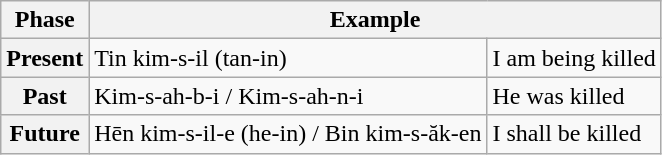<table class= "wikitable">
<tr>
<th colspan=2>Phase</th>
<th colspan=2>Example</th>
</tr>
<tr>
<th colspan=2>Present</th>
<td>Tin kim-s-il (tan-in)</td>
<td>I am being killed</td>
</tr>
<tr>
<th colspan=2>Past</th>
<td>Kim-s-ah-b-i / Kim-s-ah-n-i</td>
<td>He was killed</td>
</tr>
<tr>
<th colspan=2>Future</th>
<td>Hēn kim-s-il-e (he-in) / Bin kim-s-ăk-en</td>
<td>I shall be killed</td>
</tr>
</table>
